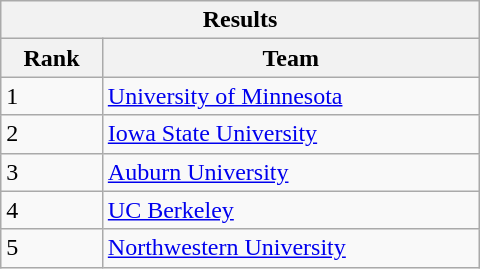<table class="wikitable collapsible collapsed" style="min-width:20em;">
<tr>
<th colspan=2>Results</th>
</tr>
<tr>
<th>Rank</th>
<th>Team</th>
</tr>
<tr>
<td>1</td>
<td><a href='#'>University of Minnesota</a></td>
</tr>
<tr>
<td>2</td>
<td><a href='#'>Iowa State University</a></td>
</tr>
<tr>
<td>3</td>
<td><a href='#'>Auburn University</a></td>
</tr>
<tr>
<td>4</td>
<td><a href='#'>UC Berkeley</a></td>
</tr>
<tr>
<td>5</td>
<td><a href='#'>Northwestern University</a></td>
</tr>
</table>
